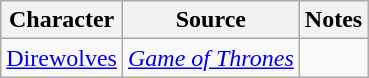<table class="wikitable sortable">
<tr>
<th>Character</th>
<th>Source</th>
<th>Notes</th>
</tr>
<tr>
<td><a href='#'>Direwolves</a></td>
<td><em><a href='#'>Game of Thrones</a></em></td>
<td></td>
</tr>
</table>
